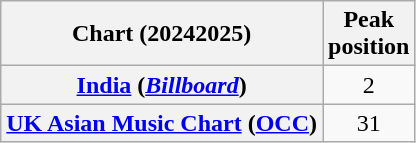<table class="wikitable sortable plainrowheaders" style="text-align:center">
<tr>
<th scope="col">Chart (20242025)</th>
<th scope="col">Peak<br>position</th>
</tr>
<tr>
<th scope="row"><a href='#'>India</a> (<em><a href='#'>Billboard</a></em>)</th>
<td>2</td>
</tr>
<tr>
<th scope="row"><a href='#'>UK Asian Music Chart</a> (<a href='#'>OCC</a>)</th>
<td>31</td>
</tr>
</table>
